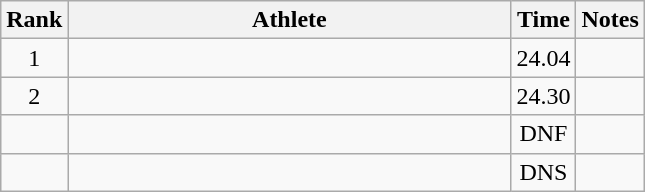<table class="wikitable" style="text-align:center">
<tr>
<th>Rank</th>
<th Style="width:18em">Athlete</th>
<th>Time</th>
<th>Notes</th>
</tr>
<tr>
<td>1</td>
<td style="text-align:left"></td>
<td>24.04</td>
<td></td>
</tr>
<tr>
<td>2</td>
<td style="text-align:left"></td>
<td>24.30</td>
<td></td>
</tr>
<tr>
<td></td>
<td style="text-align:left"></td>
<td>DNF</td>
<td></td>
</tr>
<tr>
<td></td>
<td style="text-align:left"></td>
<td>DNS</td>
<td></td>
</tr>
</table>
